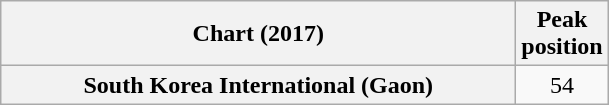<table class="wikitable sortable plainrowheaders" style="text-align:center">
<tr>
<th scope="col" style="width:21em;">Chart (2017)</th>
<th scope="col">Peak<br>position</th>
</tr>
<tr>
<th scope="row">South Korea International (Gaon)</th>
<td>54</td>
</tr>
</table>
